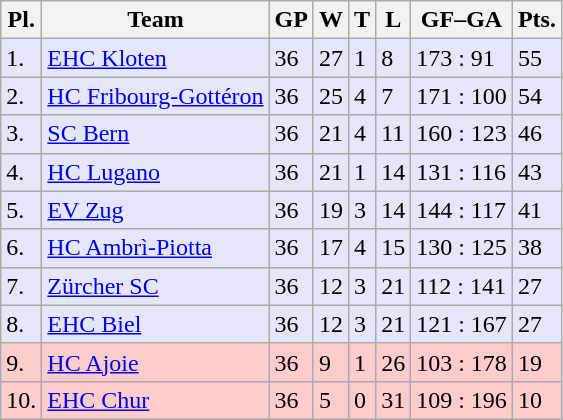<table class="wikitable">
<tr>
<th>Pl.</th>
<th>Team</th>
<th>GP</th>
<th>W</th>
<th>T</th>
<th>L</th>
<th>GF–GA</th>
<th>Pts.</th>
</tr>
<tr bgcolor="#e6e6fa">
<td>1.</td>
<td><a href='#'>EHC Kloten</a></td>
<td>36</td>
<td>27</td>
<td>1</td>
<td>8</td>
<td>173 : 91</td>
<td>55</td>
</tr>
<tr bgcolor="#e6e6fa">
<td>2.</td>
<td><a href='#'>HC Fribourg-Gottéron</a></td>
<td>36</td>
<td>25</td>
<td>4</td>
<td>7</td>
<td>171 : 100</td>
<td>54</td>
</tr>
<tr bgcolor="#e6e6fa">
<td>3.</td>
<td><a href='#'>SC Bern</a></td>
<td>36</td>
<td>21</td>
<td>4</td>
<td>11</td>
<td>160 : 123</td>
<td>46</td>
</tr>
<tr bgcolor="#e6e6fa">
<td>4.</td>
<td><a href='#'>HC Lugano</a></td>
<td>36</td>
<td>21</td>
<td>1</td>
<td>14</td>
<td>131 : 116</td>
<td>43</td>
</tr>
<tr bgcolor="#e6e6fa">
<td>5.</td>
<td><a href='#'>EV Zug</a></td>
<td>36</td>
<td>19</td>
<td>3</td>
<td>14</td>
<td>144 : 117</td>
<td>41</td>
</tr>
<tr bgcolor="#e6e6fa">
<td>6.</td>
<td><a href='#'>HC Ambrì-Piotta</a></td>
<td>36</td>
<td>17</td>
<td>4</td>
<td>15</td>
<td>130 : 125</td>
<td>38</td>
</tr>
<tr bgcolor="#e6e6fa">
<td>7.</td>
<td><a href='#'>Zürcher SC</a></td>
<td>36</td>
<td>12</td>
<td>3</td>
<td>21</td>
<td>112 : 141</td>
<td>27</td>
</tr>
<tr bgcolor="#e6e6fa">
<td>8.</td>
<td><a href='#'>EHC Biel</a></td>
<td>36</td>
<td>12</td>
<td>3</td>
<td>21</td>
<td>121 : 167</td>
<td>27</td>
</tr>
<tr bgcolor="#ffcccc">
<td>9.</td>
<td><a href='#'>HC Ajoie</a></td>
<td>36</td>
<td>9</td>
<td>1</td>
<td>26</td>
<td>103 : 178</td>
<td>19</td>
</tr>
<tr bgcolor="#ffcccc">
<td>10.</td>
<td><a href='#'>EHC Chur</a></td>
<td>36</td>
<td>5</td>
<td>0</td>
<td>31</td>
<td>109 : 196</td>
<td>10</td>
</tr>
</table>
